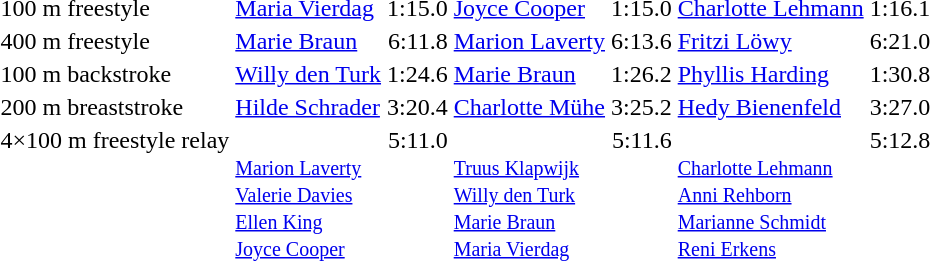<table>
<tr valign="top">
<td>100 m freestyle<br></td>
<td><a href='#'>Maria Vierdag</a><br><small></small></td>
<td align="right">1:15.0</td>
<td><a href='#'>Joyce Cooper</a><br><small></small></td>
<td align="right">1:15.0</td>
<td><a href='#'>Charlotte Lehmann</a><br><small></small></td>
<td align="right">1:16.1</td>
</tr>
<tr valign="top">
<td>400 m freestyle<br></td>
<td><a href='#'>Marie Braun</a><br><small></small></td>
<td align="right">6:11.8</td>
<td><a href='#'>Marion Laverty</a><br><small></small></td>
<td align="right">6:13.6</td>
<td><a href='#'>Fritzi Löwy</a><br><small></small></td>
<td align="right">6:21.0</td>
</tr>
<tr valign="top">
<td>100 m backstroke<br></td>
<td><a href='#'>Willy den Turk</a><br><small></small></td>
<td align="right">1:24.6</td>
<td><a href='#'>Marie Braun</a><br><small></small></td>
<td align="right">1:26.2</td>
<td><a href='#'>Phyllis Harding</a><br><small></small></td>
<td align="right">1:30.8</td>
</tr>
<tr valign="top">
<td>200 m breaststroke<br></td>
<td><a href='#'>Hilde Schrader</a><br><small></small></td>
<td align="right">3:20.4</td>
<td><a href='#'>Charlotte Mühe</a><br><small></small></td>
<td align="right">3:25.2</td>
<td><a href='#'>Hedy Bienenfeld</a><br><small></small></td>
<td align="right">3:27.0</td>
</tr>
<tr valign="top">
<td>4×100 m freestyle relay<br></td>
<td> <br> <small><a href='#'>Marion Laverty</a> <br> <a href='#'>Valerie Davies</a> <br> <a href='#'>Ellen King</a> <br> <a href='#'>Joyce Cooper</a></small></td>
<td align="right">5:11.0</td>
<td> <br> <small><a href='#'>Truus Klapwijk</a> <br> <a href='#'>Willy den Turk</a> <br> <a href='#'>Marie Braun</a> <br> <a href='#'>Maria Vierdag</a></small></td>
<td align="right">5:11.6</td>
<td> <br> <small><a href='#'>Charlotte Lehmann</a> <br> <a href='#'>Anni Rehborn</a> <br> <a href='#'>Marianne Schmidt</a> <br> <a href='#'>Reni Erkens</a></small></td>
<td align="right">5:12.8</td>
</tr>
</table>
